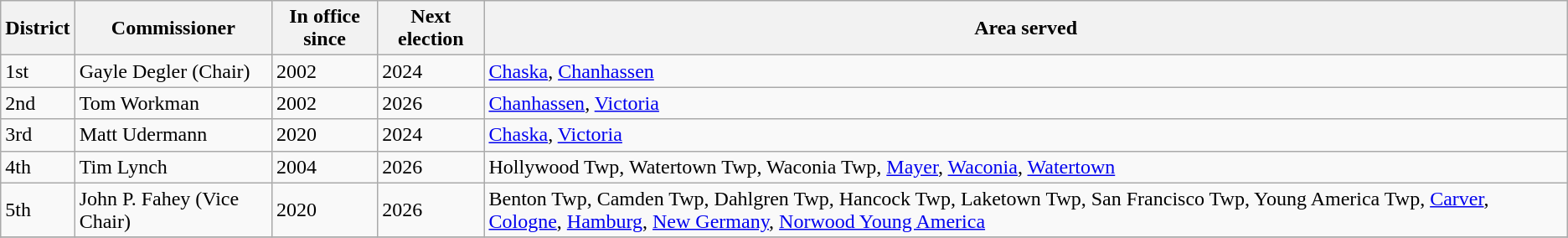<table class="wikitable">
<tr>
<th>District</th>
<th>Commissioner</th>
<th>In office since</th>
<th>Next election</th>
<th>Area served</th>
</tr>
<tr>
<td>1st</td>
<td>Gayle Degler (Chair)</td>
<td>2002</td>
<td>2024</td>
<td><a href='#'>Chaska</a>, <a href='#'>Chanhassen</a></td>
</tr>
<tr>
<td>2nd</td>
<td>Tom Workman</td>
<td>2002</td>
<td>2026</td>
<td><a href='#'>Chanhassen</a>, <a href='#'>Victoria</a></td>
</tr>
<tr>
<td>3rd</td>
<td>Matt Udermann</td>
<td>2020</td>
<td>2024</td>
<td><a href='#'>Chaska</a>, <a href='#'>Victoria</a></td>
</tr>
<tr>
<td>4th</td>
<td>Tim Lynch</td>
<td>2004</td>
<td>2026</td>
<td>Hollywood Twp, Watertown Twp, Waconia Twp, <a href='#'>Mayer</a>, <a href='#'>Waconia</a>, <a href='#'>Watertown</a></td>
</tr>
<tr>
<td>5th</td>
<td>John P. Fahey (Vice Chair)</td>
<td>2020</td>
<td>2026</td>
<td>Benton Twp, Camden Twp, Dahlgren Twp, Hancock Twp, Laketown Twp, San Francisco Twp, Young America Twp, <a href='#'>Carver</a>, <a href='#'>Cologne</a>, <a href='#'>Hamburg</a>, <a href='#'>New Germany</a>, <a href='#'>Norwood Young America</a></td>
</tr>
<tr>
</tr>
</table>
